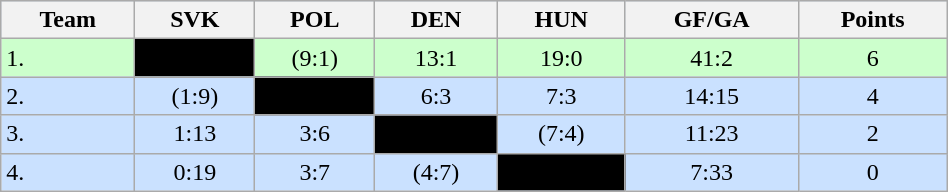<table class="wikitable" bgcolor="#EFEFFF" width="50%">
<tr bgcolor="#BCD2EE">
<th>Team</th>
<th>SVK</th>
<th>POL</th>
<th>DEN</th>
<th>HUN</th>
<th>GF/GA</th>
<th>Points</th>
</tr>
<tr bgcolor="#ccffcc" align="center">
<td align="left">1. </td>
<td style="background:#000000;"></td>
<td>(9:1)</td>
<td>13:1</td>
<td>19:0</td>
<td>41:2</td>
<td>6</td>
</tr>
<tr bgcolor="#CAE1FF" align="center">
<td align="left">2. </td>
<td>(1:9)</td>
<td style="background:#000000;"></td>
<td>6:3</td>
<td>7:3</td>
<td>14:15</td>
<td>4</td>
</tr>
<tr bgcolor="#CAE1FF" align="center">
<td align="left">3. </td>
<td>1:13</td>
<td>3:6</td>
<td style="background:#000000;"></td>
<td>(7:4)</td>
<td>11:23</td>
<td>2</td>
</tr>
<tr bgcolor="#CAE1FF" align="center">
<td align="left">4. </td>
<td>0:19</td>
<td>3:7</td>
<td>(4:7)</td>
<td style="background:#000000;"></td>
<td>7:33</td>
<td>0</td>
</tr>
</table>
